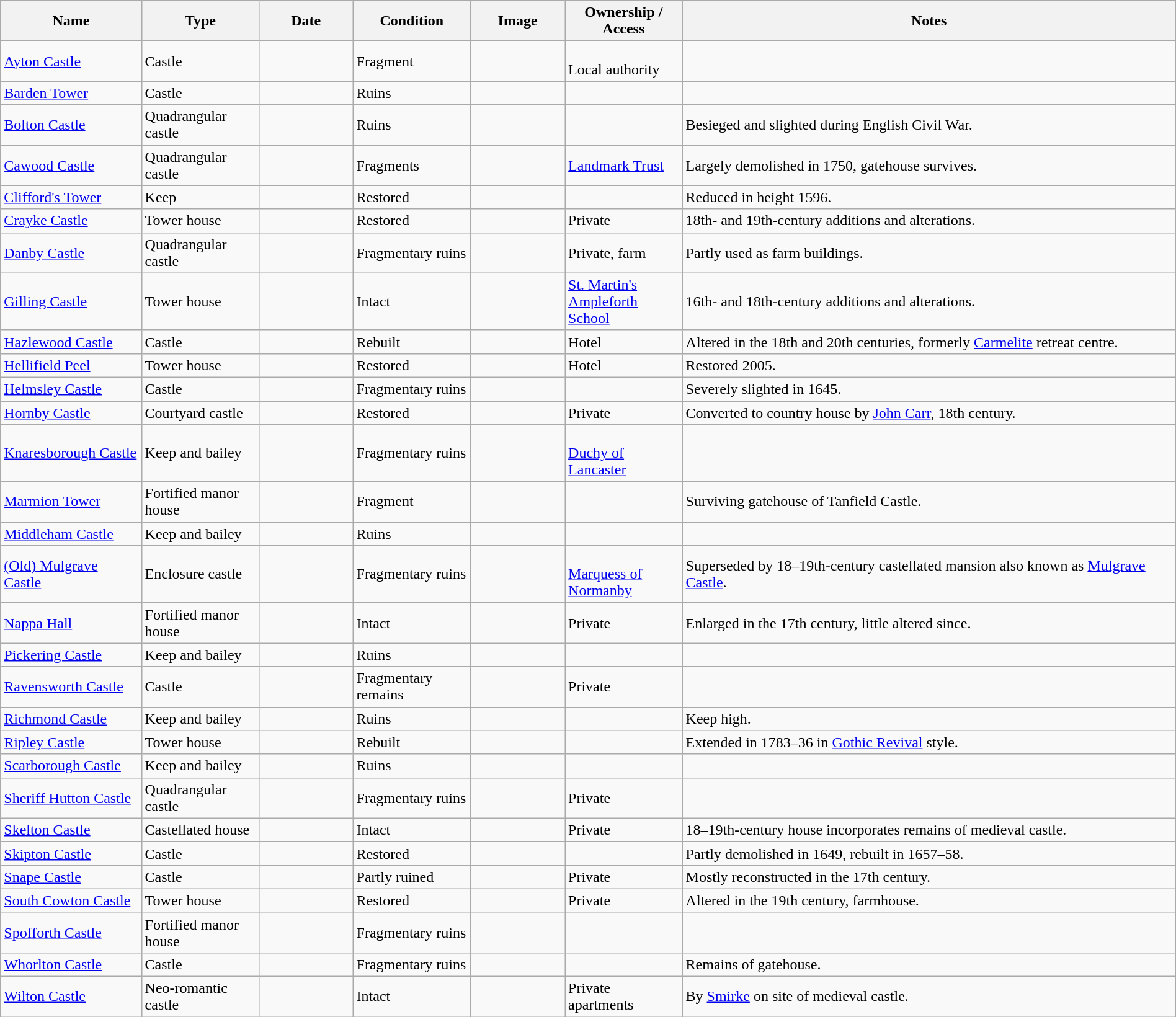<table class="wikitable sortable sticky-header" width="100%">
<tr>
<th width="12%">Name</th>
<th width="10%">Type</th>
<th width="8%">Date</th>
<th width="10%">Condition</th>
<th class="unsortable" width="94">Image</th>
<th width="10%">Ownership / Access</th>
<th class="unsortable">Notes</th>
</tr>
<tr>
<td><a href='#'>Ayton Castle</a></td>
<td>Castle</td>
<td></td>
<td>Fragment</td>
<td></td>
<td><br>Local authority</td>
<td></td>
</tr>
<tr>
<td><a href='#'>Barden Tower</a></td>
<td>Castle</td>
<td></td>
<td>Ruins</td>
<td></td>
<td></td>
<td></td>
</tr>
<tr>
<td><a href='#'>Bolton Castle</a></td>
<td>Quadrangular castle</td>
<td></td>
<td>Ruins</td>
<td></td>
<td></td>
<td>Besieged and slighted during English Civil War.</td>
</tr>
<tr>
<td><a href='#'>Cawood Castle</a></td>
<td>Quadrangular castle</td>
<td></td>
<td>Fragments</td>
<td></td>
<td><a href='#'>Landmark Trust</a></td>
<td>Largely demolished in 1750, gatehouse survives.</td>
</tr>
<tr>
<td><a href='#'>Clifford's Tower</a></td>
<td>Keep</td>
<td></td>
<td>Restored</td>
<td></td>
<td></td>
<td>Reduced in height 1596.</td>
</tr>
<tr>
<td><a href='#'>Crayke Castle</a></td>
<td>Tower house</td>
<td></td>
<td>Restored</td>
<td></td>
<td>Private</td>
<td>18th- and 19th-century additions and alterations.</td>
</tr>
<tr>
<td><a href='#'>Danby Castle</a></td>
<td>Quadrangular castle</td>
<td></td>
<td>Fragmentary ruins</td>
<td></td>
<td>Private, farm</td>
<td>Partly used as farm buildings.</td>
</tr>
<tr>
<td><a href='#'>Gilling Castle</a></td>
<td>Tower house</td>
<td></td>
<td>Intact</td>
<td></td>
<td><a href='#'>St. Martin's Ampleforth School</a></td>
<td>16th- and 18th-century additions and alterations.</td>
</tr>
<tr>
<td><a href='#'>Hazlewood Castle</a></td>
<td>Castle</td>
<td></td>
<td>Rebuilt</td>
<td></td>
<td>Hotel</td>
<td>Altered in the 18th and 20th centuries, formerly <a href='#'>Carmelite</a> retreat centre.</td>
</tr>
<tr>
<td><a href='#'>Hellifield Peel</a></td>
<td>Tower house</td>
<td></td>
<td>Restored</td>
<td></td>
<td>Hotel</td>
<td>Restored 2005.</td>
</tr>
<tr>
<td><a href='#'>Helmsley Castle</a></td>
<td>Castle</td>
<td></td>
<td>Fragmentary ruins</td>
<td></td>
<td></td>
<td>Severely slighted in 1645.</td>
</tr>
<tr>
<td><a href='#'>Hornby Castle</a></td>
<td>Courtyard castle</td>
<td></td>
<td>Restored</td>
<td></td>
<td>Private</td>
<td>Converted to country house by <a href='#'>John Carr</a>, 18th century.</td>
</tr>
<tr>
<td><a href='#'>Knaresborough Castle</a></td>
<td>Keep and bailey</td>
<td></td>
<td>Fragmentary ruins</td>
<td></td>
<td><br><a href='#'>Duchy of Lancaster</a></td>
<td></td>
</tr>
<tr>
<td><a href='#'>Marmion Tower</a></td>
<td>Fortified manor house</td>
<td></td>
<td>Fragment</td>
<td></td>
<td></td>
<td>Surviving gatehouse of Tanfield Castle.</td>
</tr>
<tr>
<td><a href='#'>Middleham Castle</a></td>
<td>Keep and bailey</td>
<td></td>
<td>Ruins</td>
<td></td>
<td></td>
<td></td>
</tr>
<tr>
<td><a href='#'>(Old) Mulgrave Castle</a></td>
<td>Enclosure castle</td>
<td></td>
<td>Fragmentary ruins</td>
<td></td>
<td><br><a href='#'>Marquess of Normanby</a></td>
<td>Superseded by 18–19th-century castellated mansion also known as <a href='#'>Mulgrave Castle</a>.</td>
</tr>
<tr>
<td><a href='#'>Nappa Hall</a></td>
<td>Fortified manor house</td>
<td></td>
<td>Intact</td>
<td></td>
<td>Private</td>
<td>Enlarged in the 17th century, little altered since.</td>
</tr>
<tr>
<td><a href='#'>Pickering Castle</a></td>
<td>Keep and bailey</td>
<td></td>
<td>Ruins</td>
<td></td>
<td></td>
<td></td>
</tr>
<tr>
<td><a href='#'>Ravensworth Castle</a></td>
<td>Castle</td>
<td></td>
<td>Fragmentary remains</td>
<td></td>
<td>Private</td>
<td></td>
</tr>
<tr>
<td><a href='#'>Richmond Castle</a></td>
<td>Keep and bailey</td>
<td></td>
<td>Ruins</td>
<td></td>
<td></td>
<td>Keep  high.</td>
</tr>
<tr>
<td><a href='#'>Ripley Castle</a></td>
<td>Tower house</td>
<td></td>
<td>Rebuilt</td>
<td></td>
<td></td>
<td>Extended in 1783–36 in <a href='#'>Gothic Revival</a> style.</td>
</tr>
<tr>
<td><a href='#'>Scarborough Castle</a></td>
<td>Keep and bailey</td>
<td></td>
<td>Ruins</td>
<td></td>
<td></td>
<td></td>
</tr>
<tr>
<td><a href='#'>Sheriff Hutton Castle</a></td>
<td>Quadrangular castle</td>
<td></td>
<td>Fragmentary ruins</td>
<td></td>
<td>Private</td>
<td></td>
</tr>
<tr>
<td><a href='#'>Skelton Castle</a></td>
<td>Castellated house</td>
<td></td>
<td>Intact</td>
<td></td>
<td>Private</td>
<td>18–19th-century house incorporates remains of medieval castle.</td>
</tr>
<tr>
<td><a href='#'>Skipton Castle</a></td>
<td>Castle</td>
<td></td>
<td>Restored</td>
<td></td>
<td></td>
<td>Partly demolished in 1649, rebuilt in 1657–58.</td>
</tr>
<tr>
<td><a href='#'>Snape Castle</a></td>
<td>Castle</td>
<td></td>
<td>Partly ruined</td>
<td></td>
<td>Private</td>
<td>Mostly reconstructed in the 17th century.</td>
</tr>
<tr>
<td><a href='#'>South Cowton Castle</a></td>
<td>Tower house</td>
<td></td>
<td>Restored</td>
<td></td>
<td>Private</td>
<td>Altered in the 19th century, farmhouse.</td>
</tr>
<tr>
<td><a href='#'>Spofforth Castle</a></td>
<td>Fortified manor house</td>
<td></td>
<td>Fragmentary ruins</td>
<td></td>
<td></td>
<td></td>
</tr>
<tr>
<td><a href='#'>Whorlton Castle</a></td>
<td>Castle</td>
<td></td>
<td>Fragmentary ruins</td>
<td></td>
<td></td>
<td>Remains of gatehouse.</td>
</tr>
<tr>
<td><a href='#'>Wilton Castle</a></td>
<td>Neo-romantic castle</td>
<td></td>
<td>Intact</td>
<td></td>
<td>Private apartments</td>
<td>By <a href='#'>Smirke</a> on site of medieval castle.</td>
</tr>
</table>
